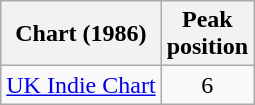<table class="wikitable sortable">
<tr>
<th scope="col">Chart (1986)</th>
<th scope="col">Peak<br>position</th>
</tr>
<tr>
<td><a href='#'>UK Indie Chart</a></td>
<td style="text-align:center;">6</td>
</tr>
</table>
